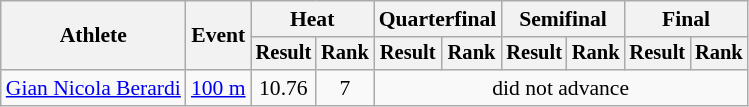<table class="wikitable" style="font-size:90%">
<tr>
<th rowspan="2">Athlete</th>
<th rowspan="2">Event</th>
<th colspan="2">Heat</th>
<th colspan="2">Quarterfinal</th>
<th colspan="2">Semifinal</th>
<th colspan="2">Final</th>
</tr>
<tr style="font-size:95%">
<th>Result</th>
<th>Rank</th>
<th>Result</th>
<th>Rank</th>
<th>Result</th>
<th>Rank</th>
<th>Result</th>
<th>Rank</th>
</tr>
<tr align=center>
<td align=left><a href='#'>Gian Nicola Berardi</a></td>
<td align=left><a href='#'>100 m</a></td>
<td>10.76</td>
<td>7</td>
<td colspan=6>did not advance</td>
</tr>
</table>
